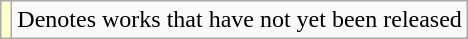<table class="wikitable">
<tr>
<td style="background:#FFFFCC;"></td>
<td>Denotes works that have not yet been released</td>
</tr>
</table>
